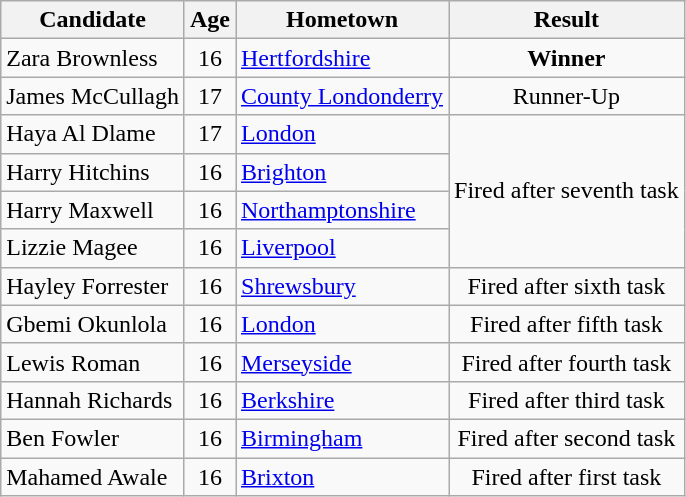<table class="wikitable sortable">
<tr style="vertical-align:top">
<th><strong>Candidate</strong></th>
<th><span><strong>Age</strong></span></th>
<th><strong>Hometown</strong></th>
<th><strong>Result</strong></th>
</tr>
<tr>
<td>Zara Brownless</td>
<td style="text-align:center">16</td>
<td><a href='#'>Hertfordshire</a></td>
<td style="text-align:center"><strong>Winner</strong></td>
</tr>
<tr>
<td>James McCullagh</td>
<td style="text-align:center">17</td>
<td><a href='#'>County Londonderry</a></td>
<td style="text-align:center">Runner-Up</td>
</tr>
<tr>
<td>Haya Al Dlame</td>
<td style="text-align:center">17</td>
<td><a href='#'>London</a></td>
<td style="text-align:center" rowspan="4">Fired after seventh task</td>
</tr>
<tr>
<td>Harry Hitchins</td>
<td style="text-align:center">16</td>
<td><a href='#'>Brighton</a></td>
</tr>
<tr>
<td>Harry Maxwell</td>
<td style="text-align:center">16</td>
<td><a href='#'>Northamptonshire</a></td>
</tr>
<tr>
<td>Lizzie Magee</td>
<td style="text-align:center">16</td>
<td><a href='#'>Liverpool</a></td>
</tr>
<tr>
<td>Hayley Forrester</td>
<td style="text-align:center">16</td>
<td><a href='#'>Shrewsbury</a></td>
<td style="text-align:center">Fired after sixth task</td>
</tr>
<tr>
<td>Gbemi Okunlola</td>
<td style="text-align:center">16</td>
<td><a href='#'>London</a></td>
<td style="text-align:center">Fired after fifth task</td>
</tr>
<tr>
<td>Lewis Roman</td>
<td style="text-align:center">16</td>
<td><a href='#'>Merseyside</a></td>
<td style="text-align:center">Fired after fourth task</td>
</tr>
<tr>
<td>Hannah Richards</td>
<td style="text-align:center">16</td>
<td><a href='#'>Berkshire</a></td>
<td style="text-align:center">Fired after third task</td>
</tr>
<tr>
<td>Ben Fowler</td>
<td style="text-align:center">16</td>
<td><a href='#'>Birmingham</a></td>
<td style="text-align:center">Fired after second task</td>
</tr>
<tr>
<td>Mahamed Awale</td>
<td style="text-align:center">16</td>
<td><a href='#'>Brixton</a></td>
<td style="text-align:center">Fired after first task</td>
</tr>
</table>
